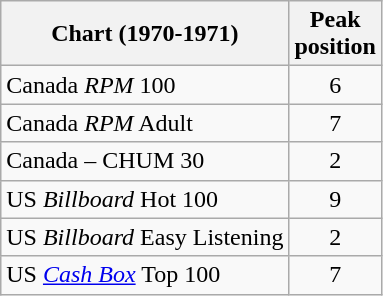<table class="wikitable sortable">
<tr>
<th>Chart (1970-1971)</th>
<th>Peak<br>position</th>
</tr>
<tr>
<td>Canada <em>RPM</em> 100</td>
<td style="text-align:center;">6</td>
</tr>
<tr>
<td>Canada <em>RPM</em> Adult</td>
<td style="text-align:center;">7</td>
</tr>
<tr>
<td>Canada – CHUM 30</td>
<td style="text-align:center;">2</td>
</tr>
<tr>
<td>US <em>Billboard</em> Hot 100</td>
<td style="text-align:center;">9</td>
</tr>
<tr>
<td>US <em>Billboard</em> Easy Listening</td>
<td style="text-align:center;">2</td>
</tr>
<tr>
<td>US <em><a href='#'>Cash Box</a></em> Top 100</td>
<td style="text-align:center;">7</td>
</tr>
</table>
